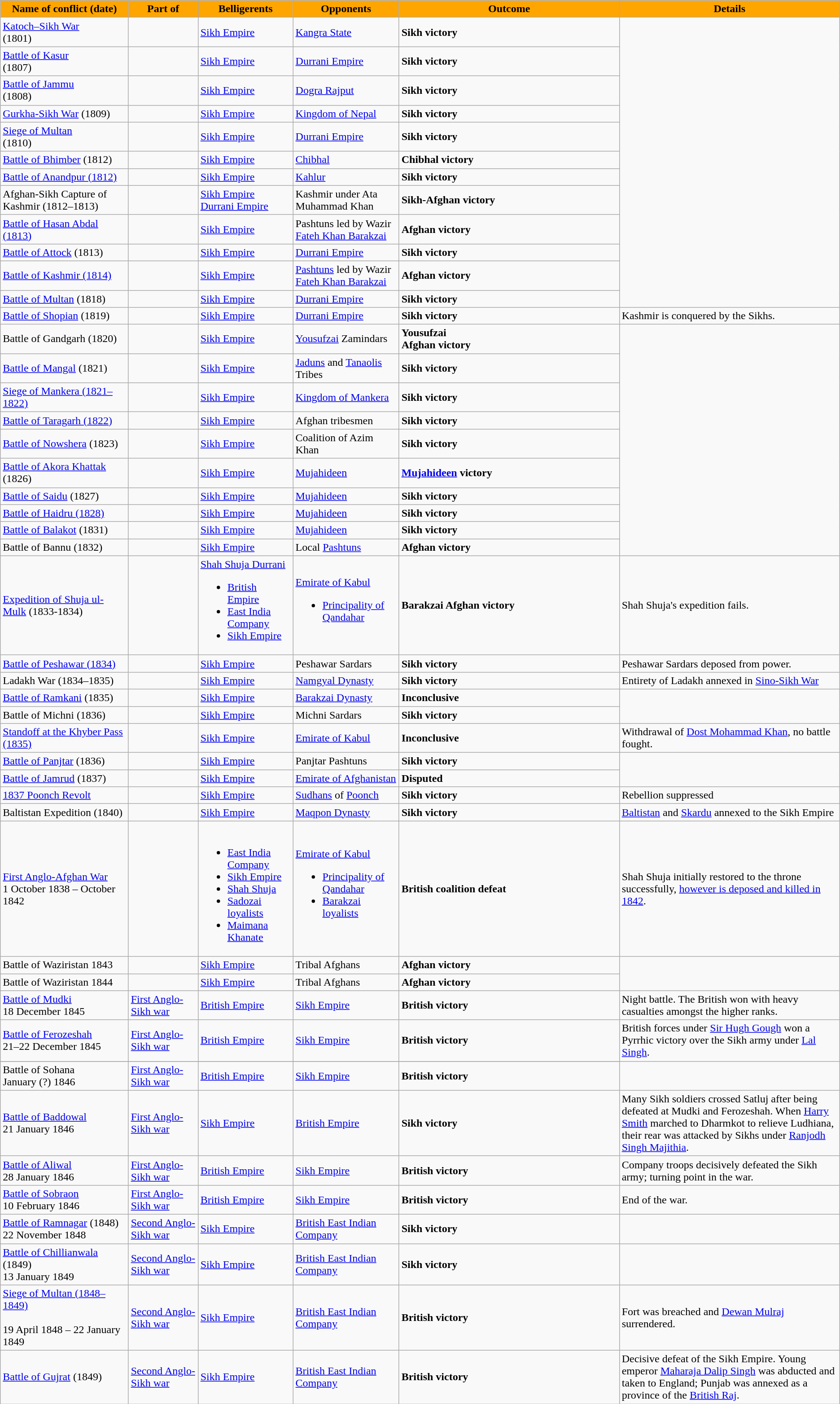<table class="wikitable">
<tr>
<th style=" background:orange;"><span>Name of conflict (date)</span></th>
<th style=" background:orange;"><span>Part of</span></th>
<th style="background:orange; widh:150px;"><span>Belligerents</span></th>
<th style="background:orange;width:150px;"><span> Opponents</span></th>
<th style="background:orange;width:320px;"><span> Outcome</span></th>
<th style="background:orange;width:320px;"><span> Details</span></th>
</tr>
<tr>
<td><a href='#'>Katoch–Sikh War</a><br>(1801)</td>
<td></td>
<td><a href='#'>Sikh Empire</a></td>
<td><a href='#'>Kangra State</a></td>
<td><strong>Sikh victory</strong></td>
</tr>
<tr>
<td><a href='#'>Battle of Kasur</a><br>(1807)</td>
<td></td>
<td><a href='#'>Sikh Empire</a></td>
<td><a href='#'>Durrani Empire</a></td>
<td><strong>Sikh victory</strong></td>
</tr>
<tr>
<td><a href='#'>Battle of Jammu</a><br>(1808)</td>
<td></td>
<td><a href='#'>Sikh Empire</a></td>
<td><a href='#'>Dogra Rajput</a></td>
<td><strong>Sikh victory</strong></td>
</tr>
<tr>
<td><a href='#'>Gurkha-Sikh War</a> (1809)</td>
<td></td>
<td><a href='#'>Sikh Empire</a></td>
<td><a href='#'>Kingdom of Nepal</a></td>
<td><strong>Sikh victory</strong></td>
</tr>
<tr>
<td><a href='#'>Siege of Multan</a><br>(1810)</td>
<td></td>
<td><a href='#'>Sikh Empire</a></td>
<td><a href='#'>Durrani Empire</a></td>
<td><strong>Sikh victory</strong></td>
</tr>
<tr>
<td><a href='#'>Battle of Bhimber</a> (1812)</td>
<td></td>
<td><a href='#'>Sikh Empire</a></td>
<td><a href='#'>Chibhal</a></td>
<td><strong>Chibhal victory</strong></td>
</tr>
<tr>
<td><a href='#'>Battle of Anandpur (1812)</a></td>
<td></td>
<td><a href='#'>Sikh Empire</a></td>
<td><a href='#'>Kahlur</a></td>
<td><strong>Sikh victory</strong></td>
</tr>
<tr>
<td>Afghan-Sikh Capture of Kashmir (1812–1813)</td>
<td></td>
<td><a href='#'>Sikh Empire</a><br><a href='#'>Durrani Empire</a></td>
<td>Kashmir under Ata Muhammad Khan</td>
<td><strong>Sikh-Afghan victory</strong></td>
</tr>
<tr>
<td><a href='#'>Battle of Hasan Abdal (1813)</a></td>
<td></td>
<td><a href='#'>Sikh Empire</a></td>
<td>Pashtuns led by Wazir <a href='#'>Fateh Khan Barakzai</a></td>
<td><strong>Afghan victory</strong></td>
</tr>
<tr>
<td><a href='#'>Battle of Attock</a> (1813)</td>
<td></td>
<td><a href='#'>Sikh Empire</a></td>
<td><a href='#'>Durrani Empire</a></td>
<td><strong>Sikh victory</strong></td>
</tr>
<tr>
<td><a href='#'>Battle of Kashmir (1814)</a></td>
<td></td>
<td><a href='#'>Sikh Empire</a></td>
<td><a href='#'>Pashtuns</a> led by Wazir <a href='#'>Fateh Khan Barakzai</a></td>
<td><strong>Afghan victory</strong></td>
</tr>
<tr>
<td><a href='#'>Battle of Multan</a> (1818)</td>
<td></td>
<td><a href='#'>Sikh Empire</a></td>
<td><a href='#'>Durrani Empire</a></td>
<td><strong>Sikh victory</strong></td>
</tr>
<tr>
<td><a href='#'>Battle of Shopian</a> (1819)</td>
<td></td>
<td><a href='#'>Sikh Empire</a></td>
<td><a href='#'>Durrani Empire</a></td>
<td><strong>Sikh victory</strong></td>
<td>Kashmir is conquered by the Sikhs.</td>
</tr>
<tr>
<td>Battle of Gandgarh (1820)</td>
<td></td>
<td><a href='#'>Sikh Empire</a></td>
<td><a href='#'>Yousufzai</a> Zamindars</td>
<td><strong>Yousufzai</strong><br><strong>Afghan victory</strong></td>
</tr>
<tr>
<td><a href='#'>Battle of Mangal</a> (1821)</td>
<td></td>
<td><a href='#'>Sikh Empire</a></td>
<td><a href='#'>Jaduns</a> and <a href='#'>Tanaolis</a> Tribes</td>
<td><strong>Sikh victory</strong></td>
</tr>
<tr>
<td><a href='#'>Siege of Mankera (1821–1822)</a></td>
<td></td>
<td><a href='#'>Sikh Empire</a></td>
<td><a href='#'>Kingdom of Mankera</a></td>
<td><strong>Sikh victory</strong></td>
</tr>
<tr>
<td><a href='#'>Battle of Taragarh (1822)</a></td>
<td></td>
<td><a href='#'>Sikh Empire</a></td>
<td>Afghan tribesmen</td>
<td><strong>Sikh victory</strong></td>
</tr>
<tr>
<td><a href='#'>Battle of Nowshera</a> (1823)</td>
<td></td>
<td><a href='#'>Sikh Empire</a></td>
<td>Coalition of Azim Khan</td>
<td><strong>Sikh victory</strong></td>
</tr>
<tr>
<td><a href='#'>Battle of Akora Khattak</a> (1826)</td>
<td></td>
<td><a href='#'>Sikh Empire</a></td>
<td><a href='#'>Mujahideen</a></td>
<td><strong><a href='#'>Mujahideen</a> victory</strong></td>
</tr>
<tr>
<td><a href='#'>Battle of Saidu</a> (1827)</td>
<td></td>
<td><a href='#'>Sikh Empire</a></td>
<td><a href='#'>Mujahideen</a></td>
<td><strong>Sikh victory</strong></td>
</tr>
<tr>
<td><a href='#'>Battle of Haidru (1828)</a></td>
<td></td>
<td><a href='#'>Sikh Empire</a></td>
<td><a href='#'>Mujahideen</a></td>
<td><strong>Sikh victory</strong></td>
</tr>
<tr>
<td><a href='#'>Battle of Balakot</a> (1831)</td>
<td></td>
<td><a href='#'>Sikh Empire</a></td>
<td><a href='#'>Mujahideen</a></td>
<td><strong>Sikh victory</strong></td>
</tr>
<tr>
<td>Battle of Bannu (1832)</td>
<td></td>
<td><a href='#'>Sikh Empire</a></td>
<td>Local <a href='#'>Pashtuns</a></td>
<td><strong>Afghan victory</strong></td>
</tr>
<tr>
<td><a href='#'>Expedition of Shuja ul-Mulk</a> (1833-1834)</td>
<td></td>
<td><a href='#'>Shah Shuja Durrani</a><br><ul><li><a href='#'>British Empire</a></li><li><a href='#'>East India Company</a></li><li><a href='#'>Sikh Empire</a></li></ul></td>
<td><a href='#'>Emirate of Kabul</a><br><ul><li><a href='#'>Principality of Qandahar</a></li></ul></td>
<td><strong>Barakzai Afghan victory</strong></td>
<td>Shah Shuja's expedition fails.</td>
</tr>
<tr>
<td><a href='#'>Battle of Peshawar (1834)</a></td>
<td></td>
<td><a href='#'>Sikh Empire</a></td>
<td>Peshawar Sardars</td>
<td><strong>Sikh victory</strong></td>
<td>Peshawar Sardars deposed from power.</td>
</tr>
<tr>
<td>Ladakh War (1834–1835)</td>
<td></td>
<td><a href='#'>Sikh Empire</a></td>
<td><a href='#'>Namgyal Dynasty</a></td>
<td><strong>Sikh victory</strong></td>
<td>Entirety of Ladakh annexed in <a href='#'>Sino-Sikh War</a></td>
</tr>
<tr>
<td><a href='#'>Battle of Ramkani</a> (1835)</td>
<td></td>
<td><a href='#'>Sikh Empire</a></td>
<td><a href='#'>Barakzai Dynasty</a></td>
<td><strong>Inconclusive</strong></td>
</tr>
<tr>
<td>Battle of Michni (1836)</td>
<td></td>
<td><a href='#'>Sikh Empire</a></td>
<td>Michni Sardars</td>
<td><strong>Sikh victory</strong></td>
</tr>
<tr>
<td><a href='#'>Standoff at the Khyber Pass (1835)</a></td>
<td></td>
<td><a href='#'>Sikh Empire</a></td>
<td><a href='#'>Emirate of Kabul</a></td>
<td><strong>Inconclusive</strong></td>
<td>Withdrawal of <a href='#'>Dost Mohammad Khan</a>, no battle fought.</td>
</tr>
<tr>
<td><a href='#'>Battle of Panjtar</a> (1836)</td>
<td></td>
<td><a href='#'>Sikh Empire</a></td>
<td>Panjtar Pashtuns</td>
<td><strong>Sikh victory</strong></td>
</tr>
<tr>
<td><a href='#'>Battle of Jamrud</a> (1837)</td>
<td></td>
<td><a href='#'>Sikh Empire</a></td>
<td><a href='#'>Emirate of Afghanistan</a></td>
<td><strong>Disputed</strong></td>
</tr>
<tr>
<td><a href='#'>1837 Poonch Revolt</a></td>
<td></td>
<td><a href='#'>Sikh Empire</a></td>
<td><a href='#'>Sudhans</a> of <a href='#'>Poonch</a></td>
<td><strong>Sikh victory</strong></td>
<td>Rebellion suppressed</td>
</tr>
<tr>
<td>Baltistan Expedition (1840)</td>
<td></td>
<td><a href='#'>Sikh Empire</a></td>
<td><a href='#'>Maqpon Dynasty</a></td>
<td><strong>Sikh victory</strong></td>
<td><a href='#'>Baltistan</a> and <a href='#'>Skardu</a> annexed to the Sikh Empire</td>
</tr>
<tr>
<td><a href='#'>First Anglo-Afghan War</a><br>1 October 1838 – October 1842</td>
<td></td>
<td><br><ul><li><a href='#'>East India Company</a></li><li><a href='#'>Sikh Empire</a></li><li><a href='#'>Shah Shuja</a></li><li><a href='#'>Sadozai loyalists</a></li><li><a href='#'>Maimana Khanate</a></li></ul></td>
<td><a href='#'>Emirate of Kabul</a><br><ul><li><a href='#'>Principality of Qandahar</a></li><li><a href='#'>Barakzai loyalists</a></li></ul></td>
<td><strong>British coalition defeat</strong></td>
<td>Shah Shuja initially restored to the throne successfully, <a href='#'>however is deposed and killed in 1842</a>.</td>
</tr>
<tr>
<td>Battle of Waziristan 1843</td>
<td></td>
<td><a href='#'>Sikh Empire</a></td>
<td>Tribal Afghans</td>
<td><strong>Afghan victory</strong></td>
</tr>
<tr>
<td>Battle of Waziristan 1844</td>
<td></td>
<td><a href='#'>Sikh Empire</a></td>
<td>Tribal Afghans</td>
<td><strong>Afghan victory</strong></td>
</tr>
<tr>
<td><a href='#'>Battle of Mudki</a><br>18 December 1845</td>
<td><a href='#'>First Anglo-Sikh war</a></td>
<td><a href='#'>British Empire</a></td>
<td><a href='#'>Sikh Empire</a></td>
<td><strong>British victory</strong></td>
<td>Night battle. The British won with heavy casualties amongst the higher ranks.</td>
</tr>
<tr>
<td><a href='#'>Battle of Ferozeshah</a><br>21–22 December 1845</td>
<td><a href='#'>First Anglo-Sikh war</a></td>
<td><a href='#'>British Empire</a></td>
<td><a href='#'>Sikh Empire</a></td>
<td><strong>British victory</strong></td>
<td>British forces under <a href='#'>Sir Hugh Gough</a> won a Pyrrhic victory over the Sikh army under <a href='#'>Lal Singh</a>.</td>
</tr>
<tr>
</tr>
<tr>
<td>Battle of Sohana<br>January (?) 1846</td>
<td><a href='#'>First Anglo-Sikh war</a></td>
<td><a href='#'>British Empire</a></td>
<td><a href='#'>Sikh Empire</a></td>
<td><strong>British victory</strong></td>
</tr>
<tr>
<td><a href='#'>Battle of Baddowal</a><br>21 January 1846</td>
<td><a href='#'>First Anglo-Sikh war</a></td>
<td><a href='#'>Sikh Empire</a></td>
<td><a href='#'>British Empire</a></td>
<td><strong>Sikh victory</strong></td>
<td>Many Sikh soldiers crossed Satluj after being defeated at Mudki and Ferozeshah. When <a href='#'>Harry Smith</a> marched to Dharmkot to relieve Ludhiana, their rear was attacked by Sikhs under <a href='#'>Ranjodh Singh Majithia</a>.</td>
</tr>
<tr>
<td><a href='#'>Battle of Aliwal</a><br>28 January 1846</td>
<td><a href='#'>First Anglo-Sikh war</a></td>
<td><a href='#'>British Empire</a></td>
<td><a href='#'>Sikh Empire</a></td>
<td><strong>British victory</strong></td>
<td>Company troops decisively defeated the Sikh army; turning point in the war.</td>
</tr>
<tr>
<td><a href='#'>Battle of Sobraon</a><br>10 February 1846</td>
<td><a href='#'>First Anglo-Sikh war</a></td>
<td><a href='#'>British Empire</a></td>
<td><a href='#'>Sikh Empire</a></td>
<td><strong>British victory</strong></td>
<td>End of the war.</td>
</tr>
<tr>
<td><a href='#'>Battle of Ramnagar</a> (1848)<br>22 November 1848</td>
<td><a href='#'>Second Anglo-Sikh war</a></td>
<td><a href='#'>Sikh Empire</a></td>
<td><a href='#'>British East Indian Company</a></td>
<td><strong>Sikh victory</strong></td>
<td></td>
</tr>
<tr>
<td><a href='#'>Battle of Chillianwala</a> (1849)<br>13 January 1849</td>
<td><a href='#'>Second Anglo-Sikh war</a></td>
<td><a href='#'>Sikh Empire</a></td>
<td><a href='#'>British East Indian Company</a></td>
<td><strong>Sikh victory</strong></td>
</tr>
<tr>
<td><a href='#'>Siege of Multan (1848–1849)</a><br><br>19 April 1848 – 22 January 1849</td>
<td><a href='#'>Second Anglo-Sikh war</a></td>
<td><a href='#'>Sikh Empire</a></td>
<td><a href='#'>British East Indian Company</a></td>
<td><strong>British victory</strong></td>
<td>Fort was breached and <a href='#'>Dewan Mulraj</a> surrendered.</td>
</tr>
<tr>
<td><a href='#'>Battle of Gujrat</a> (1849)</td>
<td><a href='#'>Second Anglo-Sikh war</a></td>
<td><a href='#'>Sikh Empire</a></td>
<td><a href='#'>British East Indian Company</a></td>
<td><strong>British victory</strong></td>
<td>Decisive defeat of the Sikh Empire. Young emperor <a href='#'>Maharaja Dalip Singh</a> was abducted and taken to England; Punjab was annexed as a province of the <a href='#'>British Raj</a>.</td>
</tr>
</table>
